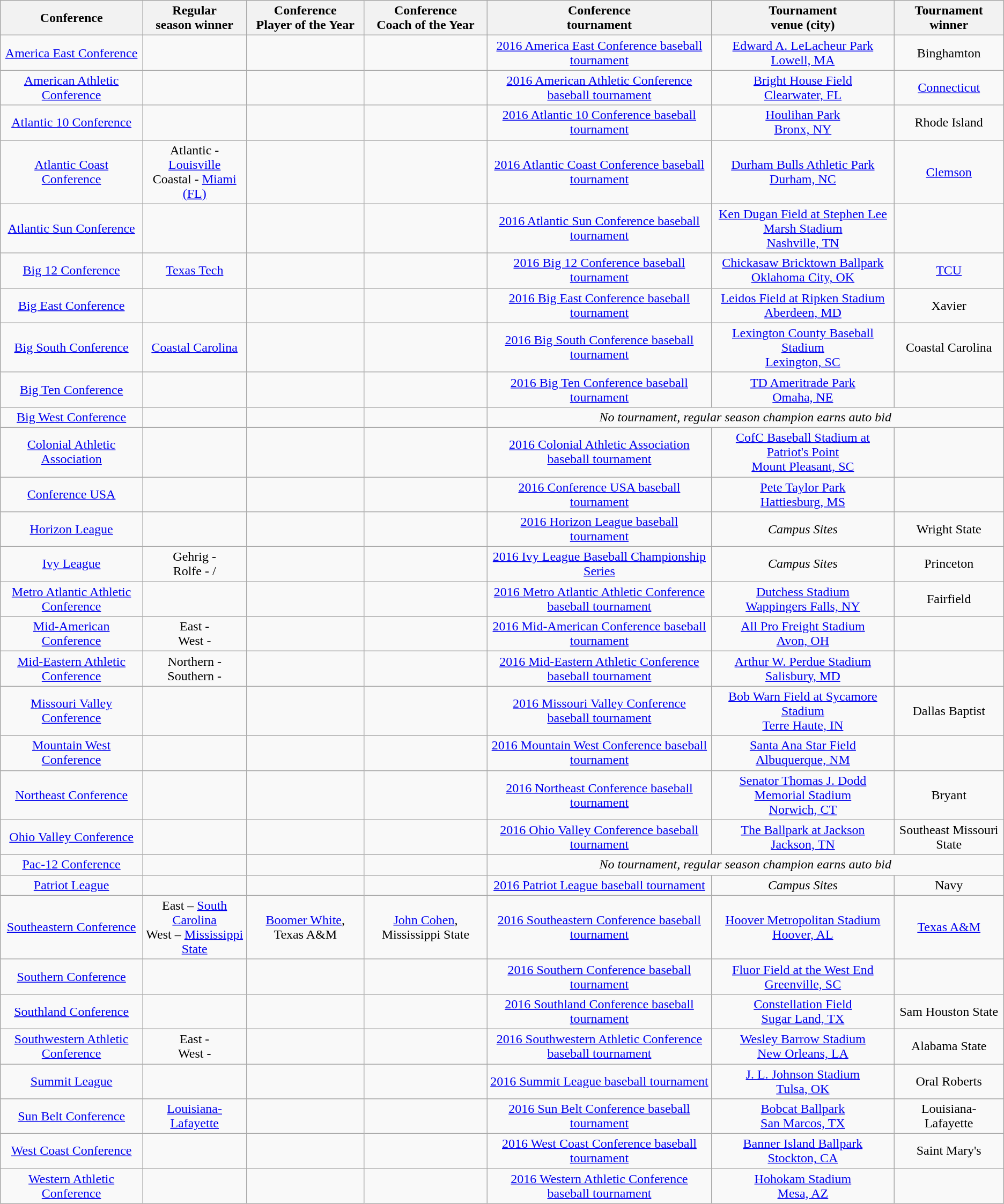<table class="wikitable" style="text-align:center;">
<tr>
<th>Conference</th>
<th>Regular <br> season winner</th>
<th>Conference <br> Player of the Year</th>
<th>Conference <br> Coach of the Year</th>
<th>Conference <br> tournament</th>
<th>Tournament <br> venue (city)</th>
<th>Tournament <br> winner</th>
</tr>
<tr>
<td><a href='#'>America East Conference</a></td>
<td></td>
<td></td>
<td></td>
<td><a href='#'>2016 America East Conference baseball tournament</a></td>
<td><a href='#'>Edward A. LeLacheur Park</a><br><a href='#'>Lowell, MA</a></td>
<td>Binghamton</td>
</tr>
<tr>
<td><a href='#'>American Athletic Conference</a></td>
<td></td>
<td></td>
<td></td>
<td><a href='#'>2016 American Athletic Conference baseball tournament</a></td>
<td><a href='#'>Bright House Field</a><br><a href='#'>Clearwater, FL</a></td>
<td><a href='#'>Connecticut</a></td>
</tr>
<tr>
<td><a href='#'>Atlantic 10 Conference</a></td>
<td></td>
<td></td>
<td></td>
<td><a href='#'>2016 Atlantic 10 Conference baseball tournament</a></td>
<td><a href='#'>Houlihan Park</a><br><a href='#'>Bronx, NY</a></td>
<td>Rhode Island</td>
</tr>
<tr>
<td><a href='#'>Atlantic Coast Conference</a></td>
<td>Atlantic - <a href='#'>Louisville</a><br>Coastal - <a href='#'>Miami (FL)</a></td>
<td></td>
<td></td>
<td><a href='#'>2016 Atlantic Coast Conference baseball tournament</a></td>
<td><a href='#'>Durham Bulls Athletic Park</a><br><a href='#'>Durham, NC</a></td>
<td><a href='#'>Clemson</a></td>
</tr>
<tr>
<td><a href='#'>Atlantic Sun Conference</a></td>
<td></td>
<td></td>
<td></td>
<td><a href='#'>2016 Atlantic Sun Conference baseball tournament</a></td>
<td><a href='#'>Ken Dugan Field at Stephen Lee Marsh Stadium</a><br><a href='#'>Nashville, TN</a></td>
<td></td>
</tr>
<tr>
<td><a href='#'>Big 12 Conference</a></td>
<td><a href='#'>Texas Tech</a></td>
<td></td>
<td></td>
<td><a href='#'>2016 Big 12 Conference baseball tournament</a></td>
<td><a href='#'>Chickasaw Bricktown Ballpark</a><br><a href='#'>Oklahoma City, OK</a></td>
<td><a href='#'>TCU</a></td>
</tr>
<tr>
<td><a href='#'>Big East Conference</a></td>
<td></td>
<td></td>
<td></td>
<td><a href='#'>2016 Big East Conference baseball tournament</a></td>
<td><a href='#'>Leidos Field at Ripken Stadium</a><br><a href='#'>Aberdeen, MD</a></td>
<td>Xavier</td>
</tr>
<tr>
<td><a href='#'>Big South Conference</a></td>
<td><a href='#'>Coastal Carolina</a></td>
<td></td>
<td></td>
<td><a href='#'>2016 Big South Conference baseball tournament</a></td>
<td><a href='#'>Lexington County Baseball Stadium</a><br><a href='#'>Lexington, SC</a></td>
<td>Coastal Carolina</td>
</tr>
<tr>
<td><a href='#'>Big Ten Conference</a></td>
<td></td>
<td></td>
<td></td>
<td><a href='#'>2016 Big Ten Conference baseball tournament</a></td>
<td><a href='#'>TD Ameritrade Park</a><br><a href='#'>Omaha, NE</a></td>
<td></td>
</tr>
<tr>
<td><a href='#'>Big West Conference</a></td>
<td></td>
<td></td>
<td></td>
<td colspan=3><em>No tournament, regular season champion earns auto bid</em></td>
</tr>
<tr>
<td><a href='#'>Colonial Athletic Association</a></td>
<td></td>
<td></td>
<td></td>
<td><a href='#'>2016 Colonial Athletic Association baseball tournament</a></td>
<td><a href='#'>CofC Baseball Stadium at Patriot's Point</a><br><a href='#'>Mount Pleasant, SC</a></td>
<td></td>
</tr>
<tr>
<td><a href='#'>Conference USA</a></td>
<td></td>
<td></td>
<td></td>
<td><a href='#'>2016 Conference USA baseball tournament</a></td>
<td><a href='#'>Pete Taylor Park</a><br><a href='#'>Hattiesburg, MS</a></td>
<td></td>
</tr>
<tr>
<td><a href='#'>Horizon League</a></td>
<td></td>
<td></td>
<td></td>
<td><a href='#'>2016 Horizon League baseball tournament</a></td>
<td><em>Campus Sites</em></td>
<td>Wright State</td>
</tr>
<tr>
<td><a href='#'>Ivy League</a></td>
<td>Gehrig - <br>Rolfe - /</td>
<td></td>
<td></td>
<td><a href='#'>2016 Ivy League Baseball Championship Series</a></td>
<td><em>Campus Sites</em></td>
<td>Princeton</td>
</tr>
<tr>
<td><a href='#'>Metro Atlantic Athletic Conference</a></td>
<td></td>
<td></td>
<td></td>
<td><a href='#'>2016 Metro Atlantic Athletic Conference baseball tournament</a></td>
<td><a href='#'>Dutchess Stadium</a><br><a href='#'>Wappingers Falls, NY</a></td>
<td>Fairfield</td>
</tr>
<tr>
<td><a href='#'>Mid-American Conference</a></td>
<td>East - <br>West - </td>
<td></td>
<td></td>
<td><a href='#'>2016 Mid-American Conference baseball tournament</a></td>
<td><a href='#'>All Pro Freight Stadium</a><br><a href='#'>Avon, OH</a></td>
<td></td>
</tr>
<tr>
<td><a href='#'>Mid-Eastern Athletic Conference</a></td>
<td>Northern - <br>Southern - </td>
<td></td>
<td></td>
<td><a href='#'>2016 Mid-Eastern Athletic Conference baseball tournament</a></td>
<td><a href='#'>Arthur W. Perdue Stadium</a><br><a href='#'>Salisbury, MD</a></td>
<td></td>
</tr>
<tr>
<td><a href='#'>Missouri Valley Conference</a></td>
<td></td>
<td></td>
<td></td>
<td><a href='#'>2016 Missouri Valley Conference baseball tournament</a></td>
<td><a href='#'>Bob Warn Field at Sycamore Stadium</a><br><a href='#'>Terre Haute, IN</a></td>
<td>Dallas Baptist</td>
</tr>
<tr>
<td><a href='#'>Mountain West Conference</a></td>
<td></td>
<td></td>
<td></td>
<td><a href='#'>2016 Mountain West Conference baseball tournament</a></td>
<td><a href='#'>Santa Ana Star Field</a><br><a href='#'>Albuquerque, NM</a></td>
<td></td>
</tr>
<tr>
<td><a href='#'>Northeast Conference</a></td>
<td></td>
<td></td>
<td></td>
<td><a href='#'>2016 Northeast Conference baseball tournament</a></td>
<td><a href='#'>Senator Thomas J. Dodd Memorial Stadium</a><br><a href='#'>Norwich, CT</a></td>
<td>Bryant</td>
</tr>
<tr>
<td><a href='#'>Ohio Valley Conference</a></td>
<td></td>
<td></td>
<td></td>
<td><a href='#'>2016 Ohio Valley Conference baseball tournament</a></td>
<td><a href='#'>The Ballpark at Jackson</a><br><a href='#'>Jackson, TN</a></td>
<td>Southeast Missouri State</td>
</tr>
<tr>
<td><a href='#'>Pac-12 Conference</a></td>
<td></td>
<td></td>
<td></td>
<td colspan=3><em>No tournament, regular season champion earns auto bid</em></td>
</tr>
<tr>
<td><a href='#'>Patriot League</a></td>
<td></td>
<td></td>
<td></td>
<td><a href='#'>2016 Patriot League baseball tournament</a></td>
<td><em>Campus Sites</em></td>
<td>Navy</td>
</tr>
<tr>
<td><a href='#'>Southeastern Conference</a></td>
<td>East – <a href='#'>South Carolina</a> <br>West – <a href='#'>Mississippi State</a></td>
<td><a href='#'>Boomer White</a>, Texas A&M</td>
<td><a href='#'>John Cohen</a>, Mississippi State</td>
<td><a href='#'>2016 Southeastern Conference baseball tournament</a></td>
<td><a href='#'>Hoover Metropolitan Stadium</a><br><a href='#'>Hoover, AL</a></td>
<td><a href='#'>Texas A&M</a></td>
</tr>
<tr>
<td><a href='#'>Southern Conference</a></td>
<td></td>
<td></td>
<td></td>
<td><a href='#'>2016 Southern Conference baseball tournament</a></td>
<td><a href='#'>Fluor Field at the West End</a><br><a href='#'>Greenville, SC</a></td>
<td></td>
</tr>
<tr>
<td><a href='#'>Southland Conference</a></td>
<td></td>
<td></td>
<td></td>
<td><a href='#'>2016 Southland Conference baseball tournament</a></td>
<td><a href='#'>Constellation Field</a><br><a href='#'>Sugar Land, TX</a></td>
<td>Sam Houston State</td>
</tr>
<tr>
<td><a href='#'>Southwestern Athletic Conference</a></td>
<td>East - <br>West - </td>
<td></td>
<td></td>
<td><a href='#'>2016 Southwestern Athletic Conference baseball tournament</a></td>
<td><a href='#'>Wesley Barrow Stadium</a><br><a href='#'>New Orleans, LA</a></td>
<td>Alabama State</td>
</tr>
<tr>
<td><a href='#'>Summit League</a></td>
<td></td>
<td></td>
<td></td>
<td><a href='#'>2016 Summit League baseball tournament</a></td>
<td><a href='#'>J. L. Johnson Stadium</a><br><a href='#'>Tulsa, OK</a></td>
<td>Oral Roberts</td>
</tr>
<tr>
<td><a href='#'>Sun Belt Conference</a></td>
<td><a href='#'>Louisiana-Lafayette</a></td>
<td></td>
<td></td>
<td><a href='#'>2016 Sun Belt Conference baseball tournament</a></td>
<td><a href='#'>Bobcat Ballpark</a><br><a href='#'>San Marcos, TX</a></td>
<td>Louisiana-Lafayette</td>
</tr>
<tr>
<td><a href='#'>West Coast Conference</a></td>
<td></td>
<td></td>
<td></td>
<td><a href='#'>2016 West Coast Conference baseball tournament</a></td>
<td><a href='#'>Banner Island Ballpark</a><br><a href='#'>Stockton, CA</a></td>
<td>Saint Mary's</td>
</tr>
<tr>
<td><a href='#'>Western Athletic Conference</a></td>
<td></td>
<td></td>
<td></td>
<td><a href='#'>2016 Western Athletic Conference baseball tournament</a></td>
<td><a href='#'>Hohokam Stadium</a><br><a href='#'>Mesa, AZ</a></td>
<td></td>
</tr>
</table>
